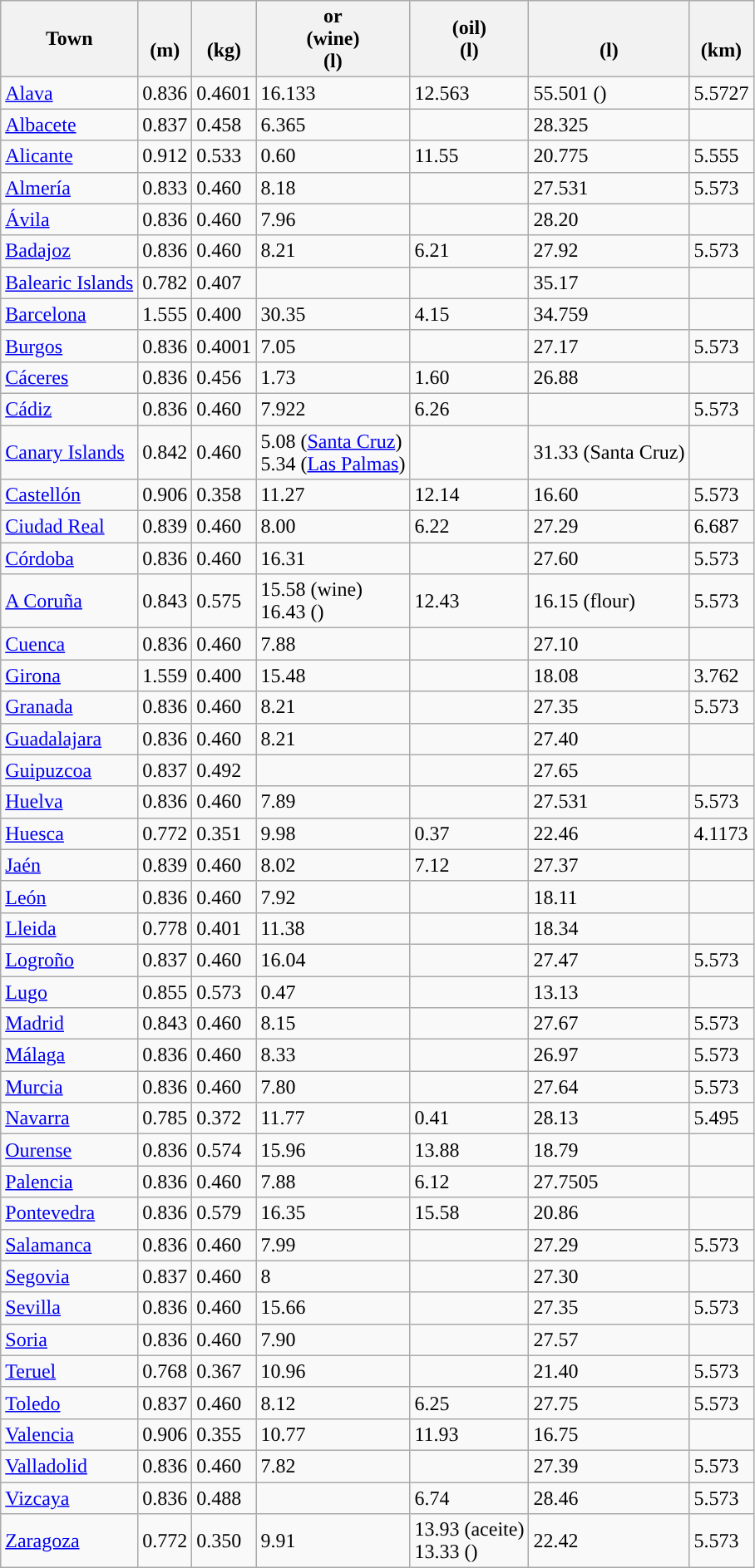<table class="wikitable sortable">
<tr class="hintergrundfarbe5">
<th>Town</th>
<th title="rod"><br>(m)</th>
<th title="pound of 16 ounces"><br>(kg)</th>
<th> or<br> (wine)<br>(l)</th>
<th> (oil)<br>(l)</th>
<th title="dry goods"><br>(l)</th>
<th title="legua of "><br>(km)</th>
</tr>
<tr>
<td><a href='#'>Alava</a></td>
<td>0.836</td>
<td>0.4601</td>
<td>16.133</td>
<td>12.563</td>
<td>55.501 ()</td>
<td>5.5727</td>
</tr>
<tr>
<td><a href='#'>Albacete</a></td>
<td>0.837</td>
<td>0.458</td>
<td>6.365</td>
<td></td>
<td>28.325</td>
<td></td>
</tr>
<tr>
<td><a href='#'>Alicante</a></td>
<td>0.912</td>
<td title="'libra gruesa' à 18 oz.">0.533</td>
<td>0.60</td>
<td>11.55</td>
<td>20.775</td>
<td>5.555</td>
</tr>
<tr>
<td><a href='#'>Almería</a></td>
<td>0.833</td>
<td>0.460</td>
<td title="media arroba">8.18</td>
<td></td>
<td>27.531</td>
<td>5.573</td>
</tr>
<tr>
<td><a href='#'>Ávila</a></td>
<td>0.836</td>
<td>0.460</td>
<td title="media arroba">7.96</td>
<td></td>
<td>28.20</td>
<td></td>
</tr>
<tr>
<td><a href='#'>Badajoz</a></td>
<td>0.836</td>
<td>0.460</td>
<td>8.21</td>
<td>6.21</td>
<td>27.92</td>
<td>5.573</td>
</tr>
<tr>
<td><a href='#'>Balearic Islands</a></td>
<td>0.782</td>
<td>0.407</td>
<td></td>
<td></td>
<td>35.17</td>
<td></td>
</tr>
<tr>
<td><a href='#'>Barcelona</a></td>
<td title="cana">1.555</td>
<td>0.400</td>
<td title=""barrilón"">30.35</td>
<td title="cuartán">4.15</td>
<td>34.759</td>
<td></td>
</tr>
<tr>
<td><a href='#'>Burgos</a></td>
<td>0.836</td>
<td>0.4001</td>
<td>7.05</td>
<td></td>
<td>27.17</td>
<td>5.573</td>
</tr>
<tr>
<td><a href='#'>Cáceres</a></td>
<td>0.836</td>
<td>0.456</td>
<td title="cuarto">1.73</td>
<td title="cuarto">1.60</td>
<td>26.88</td>
<td></td>
</tr>
<tr>
<td><a href='#'>Cádiz</a></td>
<td>0.836</td>
<td>0.460</td>
<td>7.922</td>
<td>6.26</td>
<td></td>
<td>5.573</td>
</tr>
<tr>
<td><a href='#'>Canary Islands</a></td>
<td>0.842</td>
<td>0.460</td>
<td>5.08 (<a href='#'>Santa Cruz</a>)<br>5.34 (<a href='#'>Las Palmas</a>)</td>
<td></td>
<td>31.33 (Santa Cruz)</td>
<td></td>
</tr>
<tr>
<td><a href='#'>Castellón</a></td>
<td>0.906</td>
<td>0.358</td>
<td>11.27</td>
<td>12.14</td>
<td>16.60</td>
<td>5.573</td>
</tr>
<tr>
<td><a href='#'>Ciudad Real</a></td>
<td>0.839</td>
<td>0.460</td>
<td>8.00</td>
<td>6.22</td>
<td>27.29</td>
<td>6.687</td>
</tr>
<tr>
<td><a href='#'>Córdoba</a></td>
<td>0.836</td>
<td>0.460</td>
<td>16.31</td>
<td></td>
<td>27.60</td>
<td>5.573</td>
</tr>
<tr>
<td><a href='#'>A Coruña</a></td>
<td>0.843</td>
<td>0.575</td>
<td>15.58 (wine)<br>16.43 ()</td>
<td>12.43</td>
<td>16.15 (flour)</td>
<td>5.573</td>
</tr>
<tr>
<td><a href='#'>Cuenca</a></td>
<td>0.836</td>
<td>0.460</td>
<td>7.88</td>
<td></td>
<td>27.10</td>
<td></td>
</tr>
<tr>
<td><a href='#'>Girona</a></td>
<td title="cana">1.559</td>
<td>0.400</td>
<td title="mallal">15.48</td>
<td></td>
<td>18.08</td>
<td>3.762</td>
</tr>
<tr>
<td><a href='#'>Granada</a></td>
<td>0.836</td>
<td>0.460</td>
<td>8.21</td>
<td></td>
<td>27.35</td>
<td>5.573</td>
</tr>
<tr>
<td><a href='#'>Guadalajara</a></td>
<td>0.836</td>
<td>0.460</td>
<td>8.21</td>
<td></td>
<td>27.40</td>
<td></td>
</tr>
<tr>
<td><a href='#'>Guipuzcoa</a></td>
<td>0.837</td>
<td>0.492</td>
<td></td>
<td></td>
<td>27.65</td>
<td></td>
</tr>
<tr>
<td><a href='#'>Huelva</a></td>
<td>0.836</td>
<td>0.460</td>
<td>7.89</td>
<td></td>
<td>27.531</td>
<td>5.573</td>
</tr>
<tr>
<td><a href='#'>Huesca</a></td>
<td>0.772</td>
<td>0.351</td>
<td>9.98</td>
<td title="medida de libra">0.37</td>
<td>22.46</td>
<td title="hora de camino">4.1173</td>
</tr>
<tr>
<td><a href='#'>Jaén</a></td>
<td>0.839</td>
<td>0.460</td>
<td title="medida arroba de vino">8.02</td>
<td title="medida arroba de aceite">7.12</td>
<td>27.37</td>
<td></td>
</tr>
<tr>
<td><a href='#'>León</a></td>
<td>0.836</td>
<td>0.460</td>
<td>7.92</td>
<td></td>
<td>18.11</td>
<td></td>
</tr>
<tr>
<td><a href='#'>Lleida</a></td>
<td>0.778</td>
<td>0.401</td>
<td>11.38</td>
<td></td>
<td>18.34</td>
<td></td>
</tr>
<tr>
<td><a href='#'>Logroño</a></td>
<td>0.837</td>
<td>0.460</td>
<td>16.04</td>
<td></td>
<td>27.47</td>
<td>5.573</td>
</tr>
<tr>
<td><a href='#'>Lugo</a></td>
<td>0.855</td>
<td>0.573</td>
<td title="cuartillo">0.47</td>
<td></td>
<td>13.13</td>
<td></td>
</tr>
<tr>
<td><a href='#'>Madrid</a></td>
<td>0.843</td>
<td>0.460</td>
<td>8.15</td>
<td></td>
<td>27.67</td>
<td>5.573</td>
</tr>
<tr>
<td><a href='#'>Málaga</a></td>
<td>0.836</td>
<td>0.460</td>
<td title="media arroba">8.33</td>
<td></td>
<td>26.97</td>
<td>5.573</td>
</tr>
<tr>
<td><a href='#'>Murcia</a></td>
<td>0.836</td>
<td>0.460</td>
<td title="media arroba">7.80</td>
<td></td>
<td>27.64</td>
<td>5.573</td>
</tr>
<tr>
<td><a href='#'>Navarra</a></td>
<td>0.785</td>
<td>0.372</td>
<td>11.77</td>
<td title="libra para media aceite">0.41</td>
<td>28.13</td>
<td>5.495</td>
</tr>
<tr>
<td><a href='#'>Ourense</a></td>
<td>0.836</td>
<td>0.574</td>
<td>15.96</td>
<td>13.88</td>
<td>18.79</td>
<td></td>
</tr>
<tr>
<td><a href='#'>Palencia</a></td>
<td>0.836</td>
<td>0.460</td>
<td>7.88</td>
<td>6.12</td>
<td>27.7505</td>
<td></td>
</tr>
<tr>
<td><a href='#'>Pontevedra</a></td>
<td>0.836</td>
<td>0.579</td>
<td>16.35</td>
<td>15.58</td>
<td>20.86</td>
<td></td>
</tr>
<tr>
<td><a href='#'>Salamanca</a></td>
<td>0.836</td>
<td>0.460</td>
<td title="medio">7.99</td>
<td></td>
<td>27.29</td>
<td>5.573</td>
</tr>
<tr>
<td><a href='#'>Segovia</a></td>
<td>0.837</td>
<td>0.460</td>
<td>8</td>
<td></td>
<td>27.30</td>
<td></td>
</tr>
<tr>
<td><a href='#'>Sevilla</a></td>
<td>0.836</td>
<td>0.460</td>
<td>15.66</td>
<td></td>
<td>27.35</td>
<td>5.573</td>
</tr>
<tr>
<td><a href='#'>Soria</a></td>
<td>0.836</td>
<td>0.460</td>
<td>7.90</td>
<td></td>
<td>27.57</td>
<td></td>
</tr>
<tr>
<td><a href='#'>Teruel</a></td>
<td>0.768</td>
<td>0.367</td>
<td>10.96</td>
<td></td>
<td>21.40</td>
<td>5.573</td>
</tr>
<tr>
<td><a href='#'>Toledo</a></td>
<td>0.837</td>
<td>0.460</td>
<td title="media cantara">8.12</td>
<td title="media arroba">6.25</td>
<td>27.75</td>
<td>5.573</td>
</tr>
<tr>
<td><a href='#'>Valencia</a></td>
<td>0.906</td>
<td>0.355</td>
<td>10.77</td>
<td>11.93</td>
<td>16.75</td>
<td></td>
</tr>
<tr>
<td><a href='#'>Valladolid</a></td>
<td>0.836</td>
<td>0.460</td>
<td>7.82</td>
<td></td>
<td>27.39</td>
<td>5.573</td>
</tr>
<tr>
<td><a href='#'>Vizcaya</a></td>
<td>0.836</td>
<td>0.488</td>
<td></td>
<td>6.74</td>
<td>28.46</td>
<td>5.573</td>
</tr>
<tr>
<td><a href='#'>Zaragoza</a></td>
<td>0.772</td>
<td>0.350</td>
<td>9.91</td>
<td>13.93 (aceite)<br>13.33 ()</td>
<td>22.42</td>
<td>5.573</td>
</tr>
</table>
